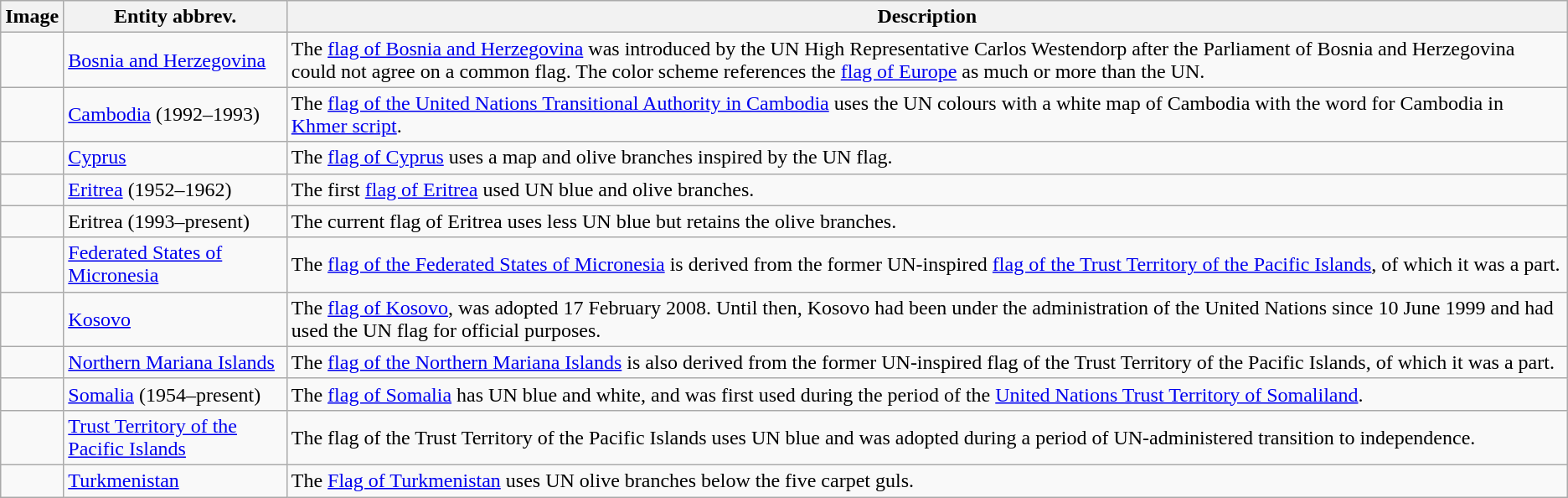<table class="wikitable">
<tr>
<th>Image</th>
<th>Entity abbrev.</th>
<th>Description</th>
</tr>
<tr>
<td></td>
<td><a href='#'>Bosnia and Herzegovina</a></td>
<td>The <a href='#'>flag of Bosnia and Herzegovina</a> was introduced by the UN High Representative Carlos Westendorp after the Parliament of Bosnia and Herzegovina could not agree on a common flag. The color scheme references the <a href='#'>flag of Europe</a> as much or more than the UN.</td>
</tr>
<tr>
<td></td>
<td><a href='#'>Cambodia</a> (1992–1993)</td>
<td>The <a href='#'>flag of the United Nations Transitional Authority in Cambodia</a> uses the UN colours with a white map of Cambodia with the word for Cambodia in <a href='#'>Khmer script</a>.</td>
</tr>
<tr>
<td></td>
<td><a href='#'>Cyprus</a></td>
<td>The <a href='#'>flag of Cyprus</a> uses a map and olive branches inspired by the UN flag.</td>
</tr>
<tr>
<td></td>
<td><a href='#'>Eritrea</a> (1952–1962)</td>
<td>The first <a href='#'>flag of Eritrea</a> used UN blue and olive branches.</td>
</tr>
<tr>
<td></td>
<td>Eritrea (1993–present)</td>
<td>The current flag of Eritrea uses less UN blue but retains the olive branches.</td>
</tr>
<tr>
<td></td>
<td><a href='#'>Federated States of Micronesia</a></td>
<td>The <a href='#'>flag of the Federated States of Micronesia</a> is derived from the former UN-inspired <a href='#'>flag of the Trust Territory of the Pacific Islands</a>, of which it was a part.</td>
</tr>
<tr>
<td></td>
<td><a href='#'>Kosovo</a></td>
<td>The <a href='#'>flag of Kosovo</a>, was adopted 17 February 2008. Until then, Kosovo had been under the administration of the United Nations since 10 June 1999 and had used the UN flag for official purposes.</td>
</tr>
<tr>
<td></td>
<td><a href='#'>Northern Mariana Islands</a></td>
<td>The <a href='#'>flag of the Northern Mariana Islands</a> is also derived from the former UN-inspired flag of the Trust Territory of the Pacific Islands, of which it was a part.</td>
</tr>
<tr>
<td></td>
<td><a href='#'>Somalia</a> (1954–present)</td>
<td>The <a href='#'>flag of Somalia</a> has UN blue and white, and was first used during the period of the <a href='#'>United Nations Trust Territory of Somaliland</a>.</td>
</tr>
<tr>
<td></td>
<td><a href='#'>Trust Territory of the Pacific Islands</a></td>
<td>The flag of the Trust Territory of the Pacific Islands uses UN blue and was adopted during a period of UN-administered transition to independence.</td>
</tr>
<tr>
<td></td>
<td><a href='#'>Turkmenistan</a></td>
<td>The <a href='#'>Flag of Turkmenistan</a> uses UN olive branches below the five carpet guls.</td>
</tr>
</table>
